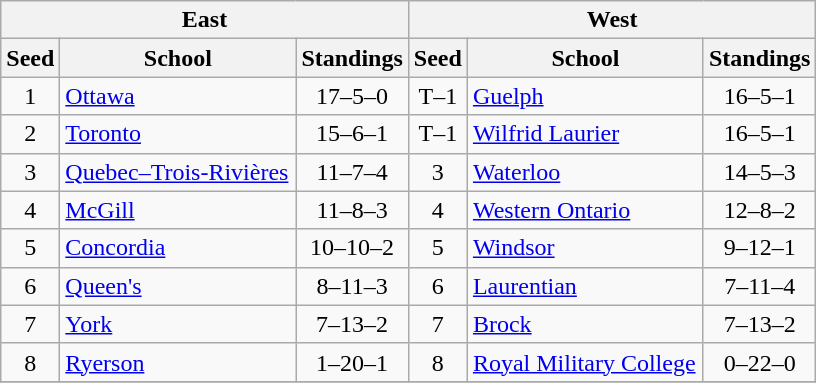<table class="wikitable">
<tr>
<th colspan=3>East</th>
<th colspan=3>West</th>
</tr>
<tr>
<th>Seed</th>
<th style="width:150px">School</th>
<th>Standings</th>
<th>Seed</th>
<th style="width:150px">School</th>
<th>Standings</th>
</tr>
<tr>
<td align=center>1</td>
<td><a href='#'>Ottawa</a></td>
<td align=center>17–5–0</td>
<td align=center>T–1</td>
<td><a href='#'>Guelph</a></td>
<td align=center>16–5–1</td>
</tr>
<tr>
<td align=center>2</td>
<td><a href='#'>Toronto</a></td>
<td align=center>15–6–1</td>
<td align=center>T–1</td>
<td><a href='#'>Wilfrid Laurier</a></td>
<td align=center>16–5–1</td>
</tr>
<tr>
<td align=center>3</td>
<td><a href='#'>Quebec–Trois-Rivières</a></td>
<td align=center>11–7–4</td>
<td align=center>3</td>
<td><a href='#'>Waterloo</a></td>
<td align=center>14–5–3</td>
</tr>
<tr>
<td align=center>4</td>
<td><a href='#'>McGill</a></td>
<td align=center>11–8–3</td>
<td align=center>4</td>
<td><a href='#'>Western Ontario</a></td>
<td align=center>12–8–2</td>
</tr>
<tr>
<td align=center>5</td>
<td><a href='#'>Concordia</a></td>
<td align=center>10–10–2</td>
<td align=center>5</td>
<td><a href='#'>Windsor</a></td>
<td align=center>9–12–1</td>
</tr>
<tr>
<td align=center>6</td>
<td><a href='#'>Queen's</a></td>
<td align=center>8–11–3</td>
<td align=center>6</td>
<td><a href='#'>Laurentian</a></td>
<td align=center>7–11–4</td>
</tr>
<tr>
<td align=center>7</td>
<td><a href='#'>York</a></td>
<td align=center>7–13–2</td>
<td align=center>7</td>
<td><a href='#'>Brock</a></td>
<td align=center>7–13–2</td>
</tr>
<tr>
<td align=center>8</td>
<td><a href='#'>Ryerson</a></td>
<td align=center>1–20–1</td>
<td align=center>8</td>
<td><a href='#'>Royal Military College</a></td>
<td align=center>0–22–0</td>
</tr>
<tr>
</tr>
</table>
